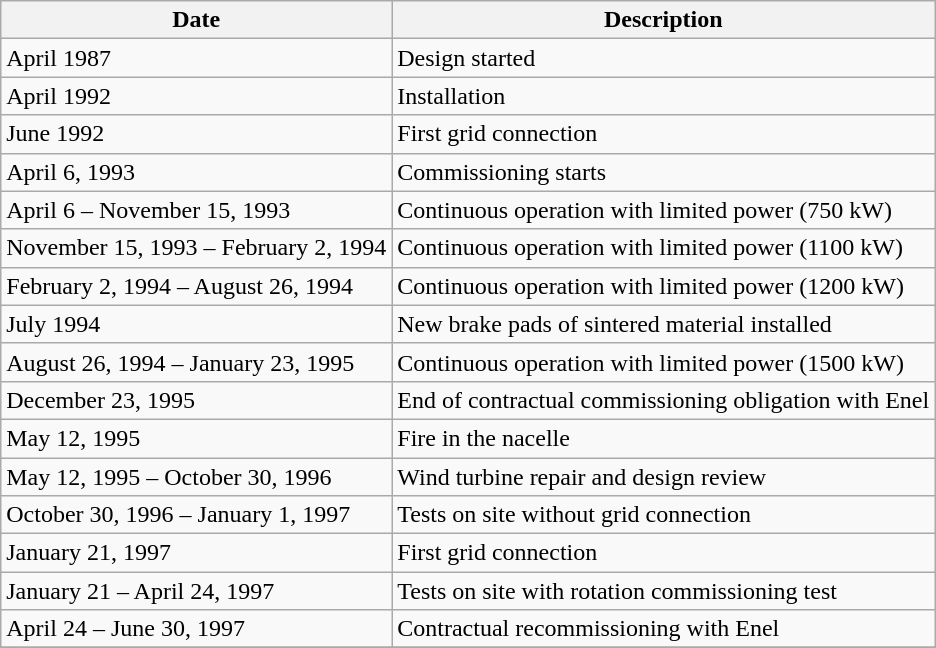<table class="wikitable">
<tr>
<th>Date</th>
<th>Description</th>
</tr>
<tr>
<td>April 1987</td>
<td>Design started</td>
</tr>
<tr>
<td>April 1992</td>
<td>Installation</td>
</tr>
<tr>
<td>June 1992</td>
<td>First grid connection</td>
</tr>
<tr>
<td>April 6, 1993</td>
<td>Commissioning starts</td>
</tr>
<tr>
<td>April 6 – November 15, 1993</td>
<td>Continuous operation with limited power (750 kW)</td>
</tr>
<tr>
<td>November 15, 1993 – February 2, 1994</td>
<td>Continuous operation with limited power (1100 kW)</td>
</tr>
<tr>
<td>February 2, 1994 – August 26, 1994</td>
<td>Continuous operation with limited power (1200 kW)</td>
</tr>
<tr>
<td>July 1994</td>
<td>New brake pads of sintered material installed</td>
</tr>
<tr>
<td>August 26, 1994 – January 23, 1995</td>
<td>Continuous operation with limited power (1500 kW)</td>
</tr>
<tr>
<td>December 23, 1995</td>
<td>End of contractual commissioning obligation with Enel</td>
</tr>
<tr>
<td>May 12, 1995</td>
<td>Fire in the nacelle</td>
</tr>
<tr>
<td>May 12, 1995 – October 30, 1996</td>
<td>Wind turbine repair and design review</td>
</tr>
<tr>
<td>October 30, 1996 – January 1, 1997</td>
<td>Tests on site without grid connection</td>
</tr>
<tr>
<td>January 21, 1997</td>
<td>First grid connection</td>
</tr>
<tr>
<td>January 21 – April 24, 1997</td>
<td>Tests on site with rotation commissioning test</td>
</tr>
<tr>
<td>April 24 – June 30, 1997</td>
<td>Contractual recommissioning with Enel</td>
</tr>
<tr>
</tr>
</table>
